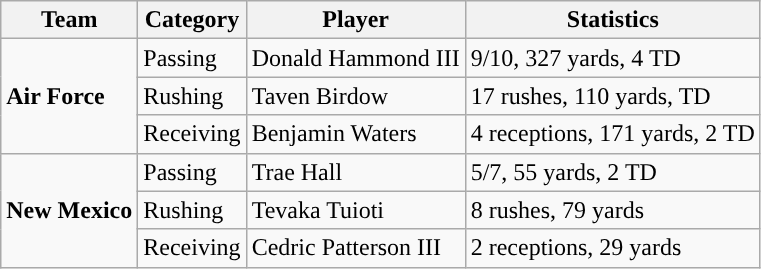<table class="wikitable" style="float: left;">
<tr>
<th>Team</th>
<th>Category</th>
<th>Player</th>
<th>Statistics</th>
</tr>
<tr>
<td rowspan=3><strong>Air Force</strong></td>
<td>Passing</td>
<td>Donald Hammond III</td>
<td>9/10, 327 yards, 4 TD</td>
</tr>
<tr>
<td>Rushing</td>
<td>Taven Birdow</td>
<td>17 rushes, 110 yards, TD</td>
</tr>
<tr>
<td>Receiving</td>
<td>Benjamin Waters</td>
<td>4 receptions, 171 yards, 2 TD</td>
</tr>
<tr>
<td rowspan=3><strong>New Mexico</strong></td>
<td>Passing</td>
<td>Trae Hall</td>
<td>5/7, 55 yards, 2 TD</td>
</tr>
<tr>
<td>Rushing</td>
<td>Tevaka Tuioti</td>
<td>8 rushes, 79 yards</td>
</tr>
<tr>
<td>Receiving</td>
<td>Cedric Patterson III</td>
<td>2 receptions, 29 yards</td>
</tr>
</table>
